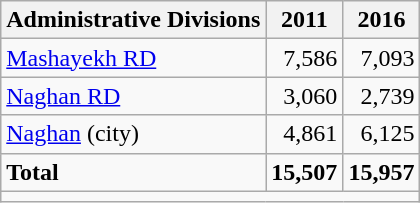<table class="wikitable">
<tr>
<th>Administrative Divisions</th>
<th>2011</th>
<th>2016</th>
</tr>
<tr>
<td><a href='#'>Mashayekh RD</a></td>
<td style="text-align: right;">7,586</td>
<td style="text-align: right;">7,093</td>
</tr>
<tr>
<td><a href='#'>Naghan RD</a></td>
<td style="text-align: right;">3,060</td>
<td style="text-align: right;">2,739</td>
</tr>
<tr>
<td><a href='#'>Naghan</a> (city)</td>
<td style="text-align: right;">4,861</td>
<td style="text-align: right;">6,125</td>
</tr>
<tr>
<td><strong>Total</strong></td>
<td style="text-align: right;"><strong>15,507</strong></td>
<td style="text-align: right;"><strong>15,957</strong></td>
</tr>
<tr>
<td colspan=3></td>
</tr>
</table>
